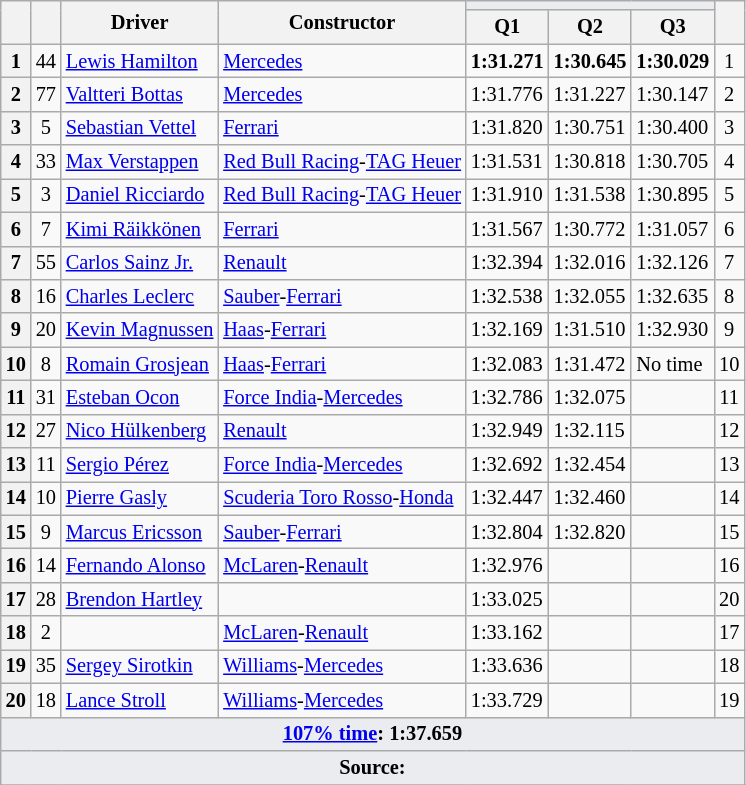<table class="wikitable sortable" style="font-size:85%">
<tr>
<th rowspan="2"></th>
<th rowspan="2"></th>
<th rowspan="2">Driver</th>
<th rowspan="2">Constructor</th>
<th colspan="3" style="background:#eaecf0; text-align:center;"></th>
<th rowspan="2"></th>
</tr>
<tr>
<th>Q1</th>
<th>Q2</th>
<th>Q3</th>
</tr>
<tr>
<th>1</th>
<td align="center">44</td>
<td data-sort-value="HAM"> <a href='#'>Lewis Hamilton</a></td>
<td><a href='#'>Mercedes</a></td>
<td><strong>1:31.271</strong></td>
<td><strong>1:30.645</strong></td>
<td><strong>1:30.029</strong></td>
<td align="center">1</td>
</tr>
<tr>
<th>2</th>
<td align="center">77</td>
<td data-sort-value="BOT"> <a href='#'>Valtteri Bottas</a></td>
<td><a href='#'>Mercedes</a></td>
<td>1:31.776</td>
<td>1:31.227</td>
<td>1:30.147</td>
<td align="center">2</td>
</tr>
<tr>
<th>3</th>
<td align="center">5</td>
<td data-sort-value="VET"> <a href='#'>Sebastian Vettel</a></td>
<td><a href='#'>Ferrari</a></td>
<td>1:31.820</td>
<td>1:30.751</td>
<td>1:30.400</td>
<td align="center">3</td>
</tr>
<tr>
<th>4</th>
<td align="center">33</td>
<td data-sort-value="VER"> <a href='#'>Max Verstappen</a></td>
<td><a href='#'>Red Bull Racing</a>-<a href='#'>TAG Heuer</a></td>
<td>1:31.531</td>
<td>1:30.818</td>
<td>1:30.705</td>
<td align="center">4</td>
</tr>
<tr>
<th>5</th>
<td align="center">3</td>
<td data-sort-value="RIC"> <a href='#'>Daniel Ricciardo</a></td>
<td><a href='#'>Red Bull Racing</a>-<a href='#'>TAG Heuer</a></td>
<td>1:31.910</td>
<td>1:31.538</td>
<td>1:30.895</td>
<td align="center">5</td>
</tr>
<tr>
<th>6</th>
<td align="center">7</td>
<td data-sort-value="RAI"> <a href='#'>Kimi Räikkönen</a></td>
<td><a href='#'>Ferrari</a></td>
<td>1:31.567</td>
<td>1:30.772</td>
<td>1:31.057</td>
<td align="center">6</td>
</tr>
<tr>
<th>7</th>
<td align="center">55</td>
<td data-sort-value="SAI"> <a href='#'>Carlos Sainz Jr.</a></td>
<td><a href='#'>Renault</a></td>
<td>1:32.394</td>
<td>1:32.016</td>
<td>1:32.126</td>
<td align="center">7</td>
</tr>
<tr>
<th>8</th>
<td align="center">16</td>
<td data-sort-value="LEC"> <a href='#'>Charles Leclerc</a></td>
<td><a href='#'>Sauber</a>-<a href='#'>Ferrari</a></td>
<td>1:32.538</td>
<td>1:32.055</td>
<td>1:32.635</td>
<td align="center">8</td>
</tr>
<tr>
<th>9</th>
<td align="center">20</td>
<td data-sort-value="MAG"> <a href='#'>Kevin Magnussen</a></td>
<td><a href='#'>Haas</a>-<a href='#'>Ferrari</a></td>
<td>1:32.169</td>
<td>1:31.510</td>
<td>1:32.930</td>
<td align="center">9</td>
</tr>
<tr>
<th>10</th>
<td align="center">8</td>
<td data-sort-value="GRO"> <a href='#'>Romain Grosjean</a></td>
<td><a href='#'>Haas</a>-<a href='#'>Ferrari</a></td>
<td>1:32.083</td>
<td>1:31.472</td>
<td>No time</td>
<td align="center">10</td>
</tr>
<tr>
<th>11</th>
<td align="center">31</td>
<td data-sort-value="OCO"> <a href='#'>Esteban Ocon</a></td>
<td><a href='#'>Force India</a>-<a href='#'>Mercedes</a></td>
<td>1:32.786</td>
<td>1:32.075</td>
<td></td>
<td align="center">11</td>
</tr>
<tr>
<th>12</th>
<td align="center">27</td>
<td data-sort-value="HUL"> <a href='#'>Nico Hülkenberg</a></td>
<td><a href='#'>Renault</a></td>
<td>1:32.949</td>
<td>1:32.115</td>
<td></td>
<td align="center">12</td>
</tr>
<tr>
<th>13</th>
<td align="center">11</td>
<td data-sort-value="PER"> <a href='#'>Sergio Pérez</a></td>
<td><a href='#'>Force India</a>-<a href='#'>Mercedes</a></td>
<td>1:32.692</td>
<td>1:32.454</td>
<td></td>
<td align="center">13</td>
</tr>
<tr>
<th>14</th>
<td align="center">10</td>
<td data-sort-value="GAS"> <a href='#'>Pierre Gasly</a></td>
<td><a href='#'>Scuderia Toro Rosso</a>-<a href='#'>Honda</a></td>
<td>1:32.447</td>
<td>1:32.460</td>
<td></td>
<td align="center">14</td>
</tr>
<tr>
<th>15</th>
<td align="center">9</td>
<td data-sort-value="ERI"> <a href='#'>Marcus Ericsson</a></td>
<td><a href='#'>Sauber</a>-<a href='#'>Ferrari</a></td>
<td>1:32.804</td>
<td>1:32.820</td>
<td></td>
<td align="center">15</td>
</tr>
<tr>
<th>16</th>
<td align="center">14</td>
<td data-sort-value="ALO"> <a href='#'>Fernando Alonso</a></td>
<td><a href='#'>McLaren</a>-<a href='#'>Renault</a></td>
<td>1:32.976</td>
<td></td>
<td></td>
<td align="center">16</td>
</tr>
<tr>
<th>17</th>
<td align="center">28</td>
<td data-sort-value="HAR"> <a href='#'>Brendon Hartley</a></td>
<td></td>
<td>1:33.025</td>
<td></td>
<td></td>
<td align="center">20</td>
</tr>
<tr>
<th>18</th>
<td align="center">2</td>
<td data-sort-value="VAN"></td>
<td><a href='#'>McLaren</a>-<a href='#'>Renault</a></td>
<td>1:33.162</td>
<td></td>
<td></td>
<td align="center">17</td>
</tr>
<tr>
<th>19</th>
<td align="center">35</td>
<td data-sort-value="SIR"> <a href='#'>Sergey Sirotkin</a></td>
<td><a href='#'>Williams</a>-<a href='#'>Mercedes</a></td>
<td>1:33.636</td>
<td></td>
<td></td>
<td align="center">18</td>
</tr>
<tr>
<th>20</th>
<td align="center">18</td>
<td data-sort-value="STR"> <a href='#'>Lance Stroll</a></td>
<td><a href='#'>Williams</a>-<a href='#'>Mercedes</a></td>
<td>1:33.729</td>
<td></td>
<td></td>
<td align="center">19</td>
</tr>
<tr>
<td style="background:#eaecf0; text-align:center;" colspan="8"><strong><a href='#'>107% time</a>: 1:37.659</strong></td>
</tr>
<tr>
<td style="background:#eaecf0; text-align:center;" colspan="8"><strong>Source:</strong></td>
</tr>
<tr>
</tr>
</table>
